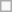<table class=wikitable>
<tr>
<td> </td>
</tr>
</table>
